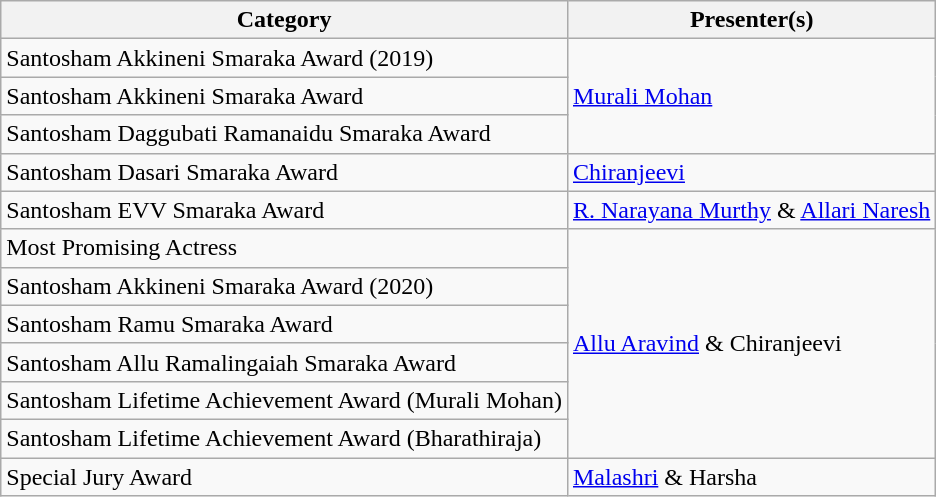<table class="wikitable">
<tr>
<th>Category</th>
<th>Presenter(s)</th>
</tr>
<tr>
<td>Santosham Akkineni Smaraka Award (2019)</td>
<td rowspan="3"><a href='#'>Murali Mohan</a></td>
</tr>
<tr>
<td>Santosham Akkineni Smaraka Award</td>
</tr>
<tr>
<td>Santosham Daggubati Ramanaidu Smaraka Award</td>
</tr>
<tr>
<td>Santosham Dasari Smaraka Award</td>
<td><a href='#'>Chiranjeevi</a></td>
</tr>
<tr>
<td>Santosham EVV Smaraka Award</td>
<td><a href='#'>R. Narayana Murthy</a> & <a href='#'>Allari Naresh</a></td>
</tr>
<tr>
<td>Most Promising Actress</td>
<td rowspan="6"><a href='#'>Allu Aravind</a> & Chiranjeevi</td>
</tr>
<tr>
<td>Santosham Akkineni Smaraka Award (2020)</td>
</tr>
<tr>
<td>Santosham Ramu Smaraka Award</td>
</tr>
<tr>
<td>Santosham Allu Ramalingaiah Smaraka Award</td>
</tr>
<tr>
<td>Santosham Lifetime Achievement Award (Murali Mohan)</td>
</tr>
<tr>
<td>Santosham Lifetime Achievement Award (Bharathiraja)</td>
</tr>
<tr>
<td>Special Jury Award</td>
<td><a href='#'>Malashri</a> & Harsha</td>
</tr>
</table>
